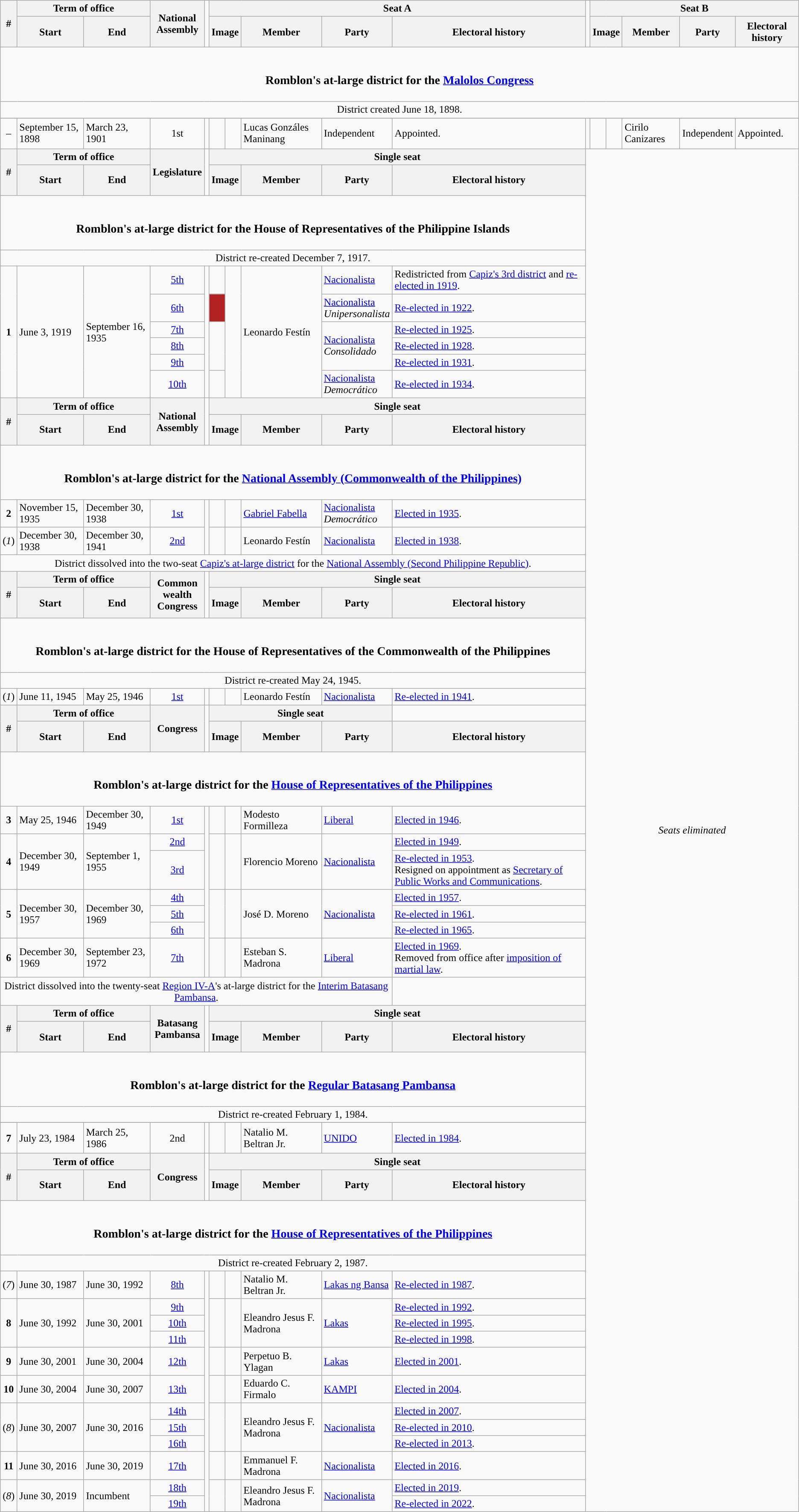<table class=wikitable>
<tr>
<th rowspan=2>#</th>
<th colspan=2>Term of office</th>
<th rowspan=2>National<br>Assembly</th>
<td rowspan=2></td>
<th colspan=5>Seat A</th>
<td rowspan=2></td>
<th colspan=5>Seat B</th>
</tr>
<tr style="height:3em">
<th>Start</th>
<th>End</th>
<th colspan="2" style="text-align:center;">Image</th>
<th>Member</th>
<th>Party</th>
<th>Electoral history</th>
<th colspan="2" style="text-align:center;">Image</th>
<th>Member</th>
<th>Party</th>
<th>Electoral history</th>
</tr>
<tr>
<td colspan="16" style="text-align:center;"><br><h3>Romblon's at-large district for the <a href='#'>Malolos Congress</a></h3></td>
</tr>
<tr>
<td colspan="16" style="text-align:center;">District created June 18, 1898.</td>
</tr>
<tr>
</tr>
<tr style="height:3em">
<td style="text-align:center;">–</td>
<td>September 15, 1898</td>
<td>March 23, 1901</td>
<td style="text-align:center;">1st</td>
<td></td>
<td style="color:inherit;background:"></td>
<td></td>
<td>Lucas Gonzáles Maninang</td>
<td>Independent</td>
<td>Appointed.</td>
<td></td>
<td style="color:inherit;background:"></td>
<td></td>
<td>Cirilo Canizares</td>
<td>Independent</td>
<td>Appointed.</td>
</tr>
<tr>
<th rowspan=2>#</th>
<th colspan=2>Term of office</th>
<th rowspan=2>Legislature</th>
<td rowspan=2></td>
<th colspan=5>Single seat</th>
<td rowspan=55 colspan=6 style="text-align:center;"><em>Seats eliminated</em></td>
</tr>
<tr style="height:3em">
<th>Start</th>
<th>End</th>
<th colspan="2" style="text-align:center;">Image</th>
<th>Member</th>
<th>Party</th>
<th>Electoral history</th>
</tr>
<tr>
<td colspan="10" style="text-align:center;"><br><h3>Romblon's at-large district for the House of Representatives of the Philippine Islands</h3></td>
</tr>
<tr>
<td colspan="10" style="text-align:center;">District re-created December 7, 1917.</td>
</tr>
<tr>
<td rowspan="6" style="text-align:center;"><strong>1</strong></td>
<td rowspan="6">June 3, 1919</td>
<td rowspan="6">September 16, 1935</td>
<td style="text-align:center;"><a href='#'>5th</a></td>
<td rowspan=6></td>
<td style="color:inherit;background:"></td>
<td rowspan="6"></td>
<td rowspan="6">Leonardo Festín</td>
<td><a href='#'>Nacionalista</a></td>
<td>Redistricted from <a href='#'>Capiz's 3rd district</a> and <a href='#'>re-elected in 1919</a>.</td>
</tr>
<tr>
<td style="text-align:center;"><a href='#'>6th</a></td>
<td style="background-color:#B22222"></td>
<td><a href='#'>Nacionalista</a><br><em>Unipersonalista</em></td>
<td><a href='#'>Re-elected in 1922</a>.</td>
</tr>
<tr>
<td style="text-align:center;"><a href='#'>7th</a></td>
<td rowspan="3" style="color:inherit;background:"></td>
<td rowspan="3"><a href='#'>Nacionalista</a><br><em>Consolidado</em></td>
<td><a href='#'>Re-elected in 1925</a>.</td>
</tr>
<tr>
<td style="text-align:center;"><a href='#'>8th</a></td>
<td><a href='#'>Re-elected in 1928</a>.</td>
</tr>
<tr>
<td style="text-align:center;"><a href='#'>9th</a></td>
<td><a href='#'>Re-elected in 1931</a>.</td>
</tr>
<tr>
<td style="text-align:center;"><a href='#'>10th</a></td>
<td style="color:inherit;background:"></td>
<td><a href='#'>Nacionalista</a><br><em>Democrático</em></td>
<td><a href='#'>Re-elected in 1934</a>.</td>
</tr>
<tr>
<th rowspan=2>#</th>
<th colspan=2>Term of office</th>
<th rowspan=2>National<br>Assembly</th>
<td rowspan=2></td>
<th colspan=5>Single seat</th>
</tr>
<tr style="height:3em">
<th>Start</th>
<th>End</th>
<th colspan="2" style="text-align:center;">Image</th>
<th>Member</th>
<th>Party</th>
<th>Electoral history</th>
</tr>
<tr>
<td colspan="10" style="text-align:center;"><br><h3>Romblon's at-large district for the <a href='#'>National Assembly (Commonwealth of the Philippines)</a></h3></td>
</tr>
<tr>
<td style="text-align:center;"><strong>2</strong></td>
<td>November 15, 1935</td>
<td>December 30, 1938</td>
<td style="text-align:center;"><a href='#'>1st</a></td>
<td rowspan=2></td>
<td style="color:inherit;background:"></td>
<td></td>
<td><a href='#'>Gabriel Fabella</a></td>
<td><a href='#'>Nacionalista</a><br><em>Democrático</em></td>
<td><a href='#'>Elected in 1935</a>.</td>
</tr>
<tr>
<td style="text-align:center;">(<em>1</em>)</td>
<td>December 30, 1938</td>
<td>December 30, 1941</td>
<td style="text-align:center;"><a href='#'>2nd</a></td>
<td style="color:inherit;background:"></td>
<td></td>
<td>Leonardo Festín</td>
<td><a href='#'>Nacionalista</a></td>
<td><a href='#'>Elected in 1938</a>.</td>
</tr>
<tr>
<td colspan="10" style="text-align:center;">District dissolved into the two-seat <a href='#'>Capiz's at-large district</a> for the <a href='#'>National Assembly (Second Philippine Republic)</a>.</td>
</tr>
<tr>
<th rowspan=2>#</th>
<th colspan=2>Term of office</th>
<th rowspan=2>Common<br>wealth<br>Congress</th>
<td rowspan=2></td>
<th colspan=5>Single seat</th>
</tr>
<tr style="height:3em">
<th>Start</th>
<th>End</th>
<th colspan="2" style="text-align:center;">Image</th>
<th>Member</th>
<th>Party</th>
<th>Electoral history</th>
</tr>
<tr>
<td colspan="10" style="text-align:center;"><br><h3>Romblon's at-large district for the House of Representatives of the Commonwealth of the Philippines</h3></td>
</tr>
<tr>
<td colspan="10" style="text-align:center;">District re-created May 24, 1945.</td>
</tr>
<tr>
<td style="text-align:center;">(<em>1</em>)</td>
<td>June 11, 1945</td>
<td>May 25, 1946</td>
<td style="text-align:center;"><a href='#'>1st</a></td>
<td></td>
<td style="color:inherit;background:"></td>
<td></td>
<td>Leonardo Festín</td>
<td><a href='#'>Nacionalista</a></td>
<td><a href='#'>Re-elected in 1941</a>.</td>
</tr>
<tr>
<th rowspan=2>#</th>
<th colspan=2>Term of office</th>
<th rowspan=2>Congress</th>
<td rowspan=2></td>
<th colspan=4>Single seat</th>
</tr>
<tr style="height:3em">
<th>Start</th>
<th>End</th>
<th colspan="2" style="text-align:center;">Image</th>
<th>Member</th>
<th>Party</th>
<th>Electoral history</th>
</tr>
<tr>
<td colspan="10" style="text-align:center;"><br><h3>Romblon's at-large district for the <a href='#'>House of Representatives of the Philippines</a></h3></td>
</tr>
<tr>
<td style="text-align:center;"><strong>3</strong></td>
<td>May 25, 1946</td>
<td>December 30, 1949</td>
<td style="text-align:center;"><a href='#'>1st</a></td>
<td rowspan=7></td>
<td style="color:inherit;background:"></td>
<td></td>
<td>Modesto Formilleza</td>
<td><a href='#'>Liberal</a></td>
<td><a href='#'>Elected in 1946</a>.</td>
</tr>
<tr>
<td rowspan="2" style="text-align:center;"><strong>4</strong></td>
<td rowspan="2">December 30, 1949</td>
<td rowspan="2">September 1, 1955</td>
<td style="text-align:center;"><a href='#'>2nd</a></td>
<td rowspan="2" style="color:inherit;background:"></td>
<td rowspan="2"></td>
<td rowspan="2">Florencio Moreno</td>
<td rowspan="2"><a href='#'>Nacionalista</a></td>
<td><a href='#'>Elected in 1949</a>.</td>
</tr>
<tr>
<td style="text-align:center;"><a href='#'>3rd</a></td>
<td><a href='#'>Re-elected in 1953</a>.<br>Resigned on appointment as <a href='#'>Secretary of Public Works and Communications</a>.</td>
</tr>
<tr>
<td rowspan="3" style="text-align:center;"><strong>5</strong></td>
<td rowspan="3">December 30, 1957</td>
<td rowspan="3">December 30, 1969</td>
<td style="text-align:center;"><a href='#'>4th</a></td>
<td rowspan="3" style="color:inherit;background:"></td>
<td rowspan="3"></td>
<td rowspan="3">José D. Moreno</td>
<td rowspan="3"><a href='#'>Nacionalista</a></td>
<td><a href='#'>Elected in 1957</a>.</td>
</tr>
<tr>
<td style="text-align:center;"><a href='#'>5th</a></td>
<td><a href='#'>Re-elected in 1961</a>.</td>
</tr>
<tr>
<td style="text-align:center;"><a href='#'>6th</a></td>
<td><a href='#'>Re-elected in 1965</a>.</td>
</tr>
<tr>
<td style="text-align:center;"><strong>6</strong></td>
<td>December 30, 1969</td>
<td>September 23, 1972</td>
<td style="text-align:center;"><a href='#'>7th</a></td>
<td style="color:inherit;background:"></td>
<td></td>
<td>Esteban S. Madrona</td>
<td><a href='#'>Liberal</a></td>
<td><a href='#'>Elected in 1969</a>.<br>Removed from office after <a href='#'>imposition of martial law</a>.</td>
</tr>
<tr>
<td colspan="9" style="text-align:center;">District dissolved into the twenty-seat <a href='#'>Region IV-A</a>'s at-large district for the <a href='#'>Interim Batasang Pambansa</a>.</td>
</tr>
<tr>
<th rowspan=2>#</th>
<th colspan=2>Term of office</th>
<th rowspan=2>Batasang<br>Pambansa</th>
<td rowspan=2></td>
<th colspan=5>Single seat</th>
</tr>
<tr style="height:3em">
<th>Start</th>
<th>End</th>
<th colspan="2" style="text-align:center;">Image</th>
<th>Member</th>
<th>Party</th>
<th>Electoral history</th>
</tr>
<tr>
<td colspan="10" style="text-align:center;"><br><h3>Romblon's at-large district for the <a href='#'>Regular Batasang Pambansa</a></h3></td>
</tr>
<tr>
<td colspan="10" style="text-align:center;">District re-created February 1, 1984.</td>
</tr>
<tr>
</tr>
<tr style="height:3em">
<td style="text-align:center;"><strong>7</strong></td>
<td>July 23, 1984</td>
<td>March 25, 1986</td>
<td style="text-align:center;">2nd</td>
<td></td>
<td style="color:inherit;background:"></td>
<td></td>
<td>Natalio M. Beltran Jr.</td>
<td><a href='#'>UNIDO</a></td>
<td><a href='#'>Elected in 1984</a>.</td>
</tr>
<tr>
<th rowspan=2>#</th>
<th colspan=2>Term of office</th>
<th rowspan=2>Congress</th>
<td rowspan=2></td>
<th colspan=5>Single seat</th>
</tr>
<tr style="height:3em">
<th>Start</th>
<th>End</th>
<th colspan="2" style="text-align:center;">Image</th>
<th>Member</th>
<th>Party</th>
<th>Electoral history</th>
</tr>
<tr>
<td colspan="10" style="text-align:center;"><br><h3>Romblon's at-large district for the <a href='#'>House of Representatives of the Philippines</a></h3></td>
</tr>
<tr>
<td colspan="10" style="text-align:center;">District re-created February 2, 1987.</td>
</tr>
<tr>
<td style="text-align:center;">(<em>7</em>)</td>
<td>June 30, 1987</td>
<td>June 30, 1992</td>
<td style="text-align:center;"><a href='#'>8th</a></td>
<td rowspan="12"></td>
<td style="color:inherit;background:"></td>
<td></td>
<td>Natalio M. Beltran Jr.</td>
<td><a href='#'>Lakas ng Bansa</a></td>
<td><a href='#'>Re-elected in 1987</a>.</td>
</tr>
<tr>
<td rowspan="3" style="text-align:center;"><strong>8</strong></td>
<td rowspan="3">June 30, 1992</td>
<td rowspan="3">June 30, 2001</td>
<td style="text-align:center;"><a href='#'>9th</a></td>
<td rowspan="3" style="color:inherit;background:"></td>
<td rowspan="3"></td>
<td rowspan="3">Eleandro Jesus F. Madrona</td>
<td rowspan="3"><a href='#'>Lakas</a></td>
<td><a href='#'>Re-elected in 1992</a>.</td>
</tr>
<tr>
<td style="text-align:center;"><a href='#'>10th</a></td>
<td><a href='#'>Re-elected in 1995</a>.</td>
</tr>
<tr>
<td style="text-align:center;"><a href='#'>11th</a></td>
<td><a href='#'>Re-elected in 1998</a>.</td>
</tr>
<tr>
<td style="text-align:center;"><strong>9</strong></td>
<td>June 30, 2001</td>
<td>June 30, 2004</td>
<td style="text-align:center;"><a href='#'>12th</a></td>
<td style="color:inherit;background:"></td>
<td></td>
<td>Perpetuo B. Ylagan</td>
<td><a href='#'>Lakas</a></td>
<td><a href='#'>Elected in 2001</a>.</td>
</tr>
<tr>
<td style="text-align:center;"><strong>10</strong></td>
<td>June 30, 2004</td>
<td>June 30, 2007</td>
<td style="text-align:center;"><a href='#'>13th</a></td>
<td style="color:inherit;background:"></td>
<td></td>
<td>Eduardo C. Firmalo</td>
<td><a href='#'>KAMPI</a></td>
<td><a href='#'>Elected in 2004</a>.</td>
</tr>
<tr>
<td rowspan="3" style="text-align:center;">(<em>8</em>)</td>
<td rowspan="3">June 30, 2007</td>
<td rowspan="3">June 30, 2016</td>
<td style="text-align:center;"><a href='#'>14th</a></td>
<td rowspan="3" style="color:inherit;background:"></td>
<td rowspan="3"></td>
<td rowspan="3">Eleandro Jesus F. Madrona</td>
<td rowspan="3"><a href='#'>Nacionalista</a></td>
<td><a href='#'>Elected in 2007</a>.</td>
</tr>
<tr>
<td style="text-align:center;"><a href='#'>15th</a></td>
<td><a href='#'>Re-elected in 2010</a>.</td>
</tr>
<tr>
<td style="text-align:center;"><a href='#'>16th</a></td>
<td><a href='#'>Re-elected in 2013</a>.</td>
</tr>
<tr>
<td style="text-align:center;"><strong>11</strong></td>
<td>June 30, 2016</td>
<td>June 30, 2019</td>
<td style="text-align:center;"><a href='#'>17th</a></td>
<td style="color:inherit;background:"></td>
<td></td>
<td>Emmanuel F. Madrona</td>
<td><a href='#'>Nacionalista</a></td>
<td><a href='#'>Elected in 2016</a>.</td>
</tr>
<tr>
<td rowspan="2" style="text-align:center;">(<em>8</em>)</td>
<td rowspan="2">June 30, 2019</td>
<td rowspan="2">Incumbent</td>
<td style="text-align:center;"><a href='#'>18th</a></td>
<td rowspan="2" style="color:inherit;background:"></td>
<td rowspan="2"></td>
<td rowspan="2">Eleandro Jesus F. Madrona</td>
<td rowspan="2"><a href='#'>Nacionalista</a></td>
<td><a href='#'>Elected in 2019</a>.</td>
</tr>
<tr>
<td style="text-align:center;"><a href='#'>19th</a></td>
<td><a href='#'>Re-elected in 2022</a>.</td>
</tr>
</table>
